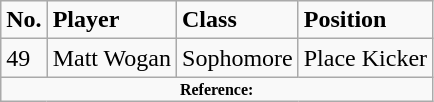<table class="wikitable" style="text-align=center">
<tr style="font-weight:bold">
<td>No.</td>
<td>Player</td>
<td>Class</td>
<td>Position</td>
</tr>
<tr>
<td>49</td>
<td>Matt Wogan</td>
<td>Sophomore</td>
<td>Place Kicker</td>
</tr>
<tr style="font-size:8pt; font-weight:bold; text-align:center;">
<td colspan=4>Reference:</td>
</tr>
</table>
